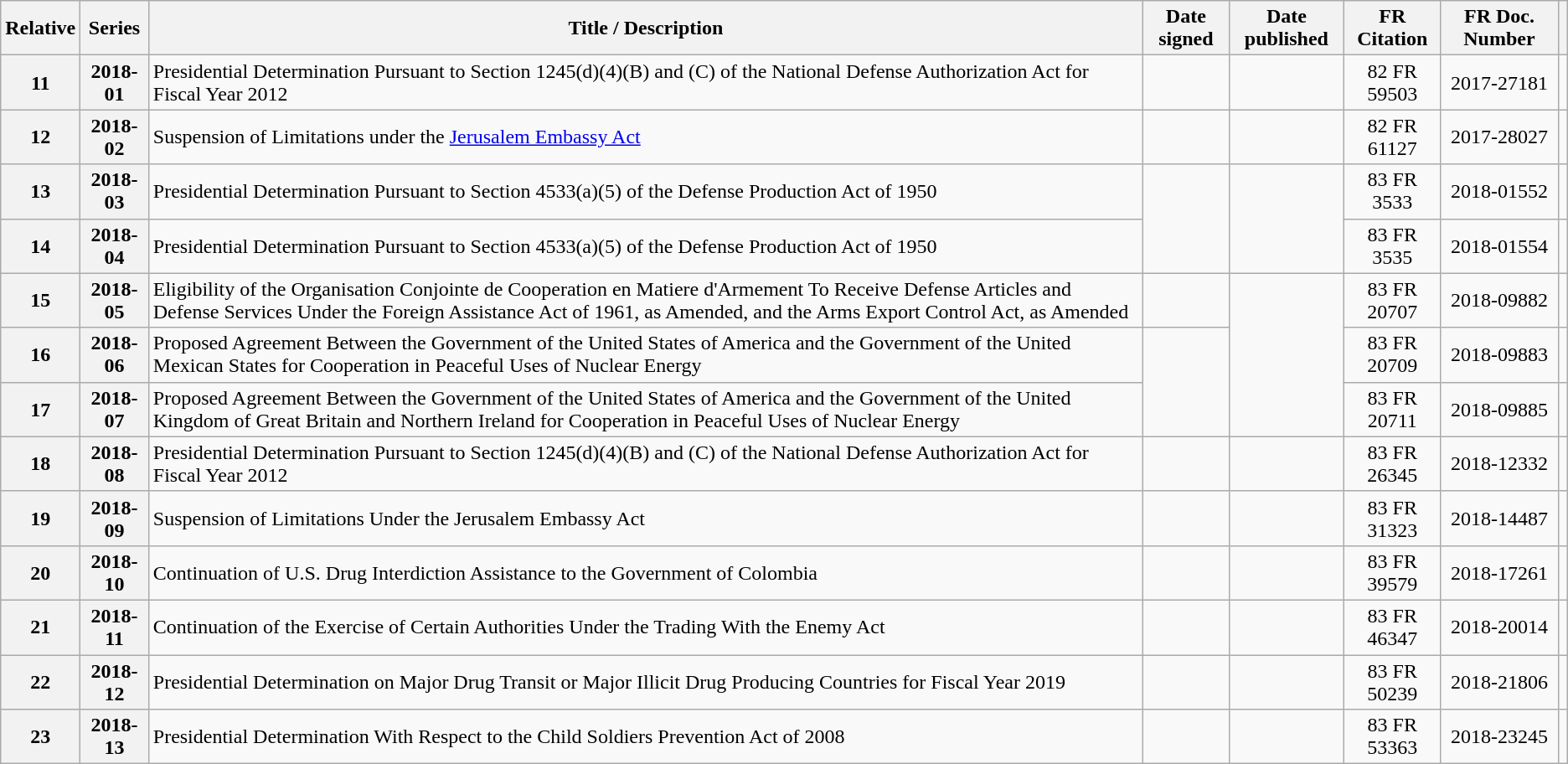<table class="wikitable sortable">
<tr>
<th>Relative </th>
<th>Series </th>
<th>Title / Description</th>
<th>Date signed</th>
<th>Date published</th>
<th>FR Citation</th>
<th>FR Doc. Number</th>
<th class="unsortable"></th>
</tr>
<tr style="text-align:center">
<th>11</th>
<th>2018-01</th>
<td style="text-align:left">Presidential Determination Pursuant to Section 1245(d)(4)(B) and (C) of the National Defense Authorization Act for Fiscal Year 2012</td>
<td></td>
<td></td>
<td>82 FR 59503</td>
<td>2017-27181</td>
<td></td>
</tr>
<tr style="text-align:center">
<th>12</th>
<th>2018-02</th>
<td style="text-align:left">Suspension of Limitations under the <a href='#'>Jerusalem Embassy Act</a></td>
<td></td>
<td></td>
<td>82 FR 61127</td>
<td>2017-28027</td>
<td></td>
</tr>
<tr style="text-align:center">
<th>13</th>
<th>2018-03</th>
<td style="text-align:left">Presidential Determination Pursuant to Section 4533(a)(5) of the Defense Production Act of 1950</td>
<td rowspan=2></td>
<td rowspan=2></td>
<td>83 FR 3533</td>
<td>2018-01552</td>
<td></td>
</tr>
<tr style="text-align:center">
<th>14</th>
<th>2018-04</th>
<td style="text-align:left">Presidential Determination Pursuant to Section 4533(a)(5) of the Defense Production Act of 1950</td>
<td>83 FR 3535</td>
<td>2018-01554</td>
<td></td>
</tr>
<tr style="text-align:center">
<th>15</th>
<th>2018-05</th>
<td style="text-align:left">Eligibility of the Organisation Conjointe de Cooperation en Matiere d'Armement To Receive Defense Articles and Defense Services Under the Foreign Assistance Act of 1961, as Amended, and the Arms Export Control Act, as Amended</td>
<td></td>
<td rowspan=3></td>
<td>83 FR 20707</td>
<td>2018-09882</td>
<td></td>
</tr>
<tr style="text-align:center">
<th>16</th>
<th>2018-06</th>
<td style="text-align:left">Proposed Agreement Between the Government of the United States of America and the Government of the United Mexican States for Cooperation in Peaceful Uses of Nuclear Energy</td>
<td rowspan=2></td>
<td>83 FR 20709</td>
<td>2018-09883</td>
<td></td>
</tr>
<tr style="text-align:center">
<th>17</th>
<th>2018-07</th>
<td style="text-align:left">Proposed Agreement Between the Government of the United States of America and the Government of the United Kingdom of Great Britain and Northern Ireland for Cooperation in Peaceful Uses of Nuclear Energy</td>
<td>83 FR 20711</td>
<td>2018-09885</td>
<td></td>
</tr>
<tr style="text-align:center">
<th>18</th>
<th>2018-08</th>
<td style="text-align:left">Presidential Determination Pursuant to Section 1245(d)(4)(B) and (C) of the National Defense Authorization Act for Fiscal Year 2012</td>
<td></td>
<td></td>
<td>83 FR 26345</td>
<td>2018-12332</td>
<td></td>
</tr>
<tr style="text-align:center">
<th>19</th>
<th>2018-09</th>
<td style="text-align:left">Suspension of Limitations Under the Jerusalem Embassy Act</td>
<td></td>
<td></td>
<td>83 FR 31323</td>
<td>2018-14487</td>
<td></td>
</tr>
<tr style="text-align:center">
<th>20</th>
<th>2018-10</th>
<td style="text-align:left">Continuation of U.S. Drug Interdiction Assistance to the Government of Colombia</td>
<td></td>
<td></td>
<td>83 FR 39579</td>
<td>2018-17261</td>
<td></td>
</tr>
<tr style="text-align:center">
<th>21</th>
<th>2018-11</th>
<td style="text-align:left">Continuation of the Exercise of Certain Authorities Under the Trading With the Enemy Act</td>
<td></td>
<td></td>
<td>83 FR 46347</td>
<td>2018-20014</td>
<td></td>
</tr>
<tr style="text-align:center">
<th>22</th>
<th>2018-12</th>
<td style="text-align:left">Presidential Determination on Major Drug Transit or Major Illicit Drug Producing Countries for Fiscal Year 2019</td>
<td></td>
<td></td>
<td>83 FR 50239</td>
<td>2018-21806</td>
<td></td>
</tr>
<tr style="text-align:center">
<th>23</th>
<th>2018-13</th>
<td style="text-align:left">Presidential Determination With Respect to the Child Soldiers Prevention Act of 2008</td>
<td></td>
<td></td>
<td>83 FR 53363</td>
<td>2018-23245</td>
<td></td>
</tr>
</table>
